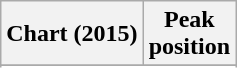<table class="wikitable sortable plainrowheaders" style="text-align:center">
<tr>
<th scope="col">Chart (2015)</th>
<th scope="col">Peak<br>position</th>
</tr>
<tr>
</tr>
<tr>
</tr>
<tr>
</tr>
<tr>
</tr>
<tr>
</tr>
<tr>
</tr>
<tr>
</tr>
</table>
